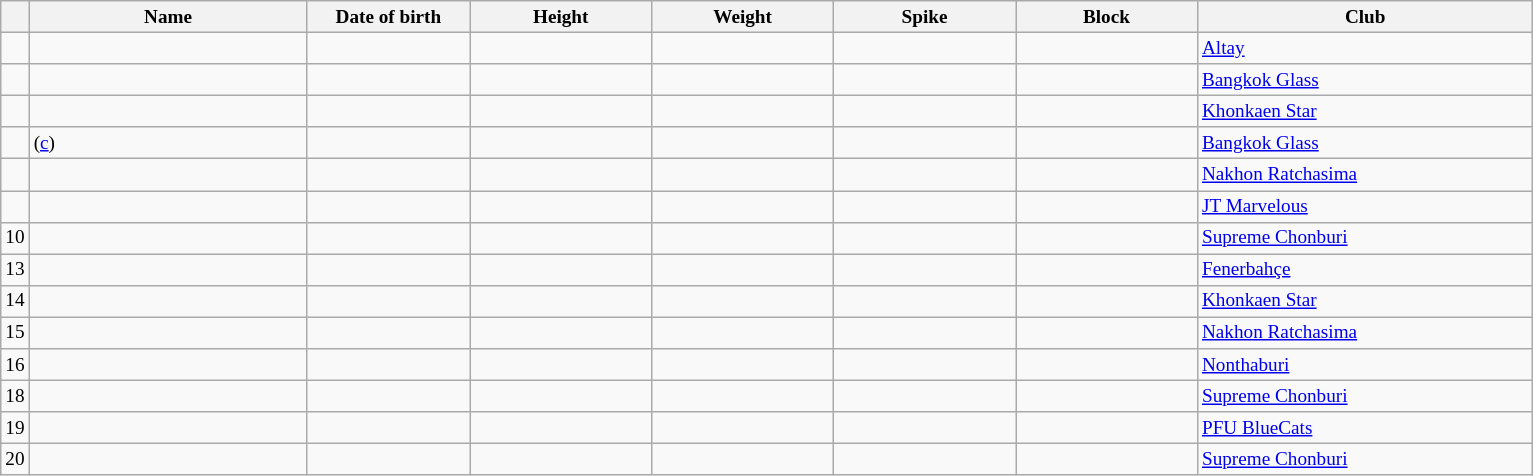<table class="wikitable sortable" style="font-size:80%; text-align:center;">
<tr>
<th></th>
<th style="width:14em">Name</th>
<th style="width:8em">Date of birth</th>
<th style="width:9em">Height</th>
<th style="width:9em">Weight</th>
<th style="width:9em">Spike</th>
<th style="width:9em">Block</th>
<th style="width:17em">Club</th>
</tr>
<tr>
<td></td>
<td align=left></td>
<td align=right></td>
<td></td>
<td></td>
<td></td>
<td></td>
<td align="left"> <a href='#'>Altay</a></td>
</tr>
<tr>
<td></td>
<td align=left></td>
<td align=right></td>
<td></td>
<td></td>
<td></td>
<td></td>
<td align="left"> <a href='#'>Bangkok Glass</a></td>
</tr>
<tr>
<td></td>
<td align=left></td>
<td align=right></td>
<td></td>
<td></td>
<td></td>
<td></td>
<td align="left"> <a href='#'>Khonkaen Star</a></td>
</tr>
<tr>
<td></td>
<td align=left> (<a href='#'>c</a>)</td>
<td align=right></td>
<td></td>
<td></td>
<td></td>
<td></td>
<td align="left"> <a href='#'>Bangkok Glass</a></td>
</tr>
<tr>
<td></td>
<td align=left></td>
<td align=right></td>
<td></td>
<td></td>
<td></td>
<td></td>
<td align="left"> <a href='#'>Nakhon Ratchasima</a></td>
</tr>
<tr>
<td></td>
<td align=left></td>
<td align=right></td>
<td></td>
<td></td>
<td></td>
<td></td>
<td align="left"> <a href='#'>JT Marvelous</a></td>
</tr>
<tr>
<td>10</td>
<td align=left></td>
<td align=right></td>
<td></td>
<td></td>
<td></td>
<td></td>
<td align="left"> <a href='#'>Supreme Chonburi</a></td>
</tr>
<tr>
<td>13</td>
<td align=left></td>
<td align=right></td>
<td></td>
<td></td>
<td></td>
<td></td>
<td align="left"> <a href='#'>Fenerbahçe</a></td>
</tr>
<tr>
<td>14</td>
<td align=left></td>
<td align=right></td>
<td></td>
<td></td>
<td></td>
<td></td>
<td align="left"> <a href='#'>Khonkaen Star</a></td>
</tr>
<tr>
<td>15</td>
<td align=left></td>
<td align=right></td>
<td></td>
<td></td>
<td></td>
<td></td>
<td align="left"> <a href='#'>Nakhon Ratchasima</a></td>
</tr>
<tr>
<td>16</td>
<td align=left></td>
<td align=right></td>
<td></td>
<td></td>
<td></td>
<td></td>
<td align="left"> <a href='#'>Nonthaburi</a></td>
</tr>
<tr>
<td>18</td>
<td align=left></td>
<td align=right></td>
<td></td>
<td></td>
<td></td>
<td></td>
<td align="left"> <a href='#'>Supreme Chonburi</a></td>
</tr>
<tr>
<td>19</td>
<td align=left></td>
<td align=right></td>
<td></td>
<td></td>
<td></td>
<td></td>
<td align="left"> <a href='#'>PFU BlueCats</a></td>
</tr>
<tr>
<td>20</td>
<td align=left></td>
<td align=right></td>
<td></td>
<td></td>
<td></td>
<td></td>
<td align="left"> <a href='#'>Supreme Chonburi</a></td>
</tr>
</table>
